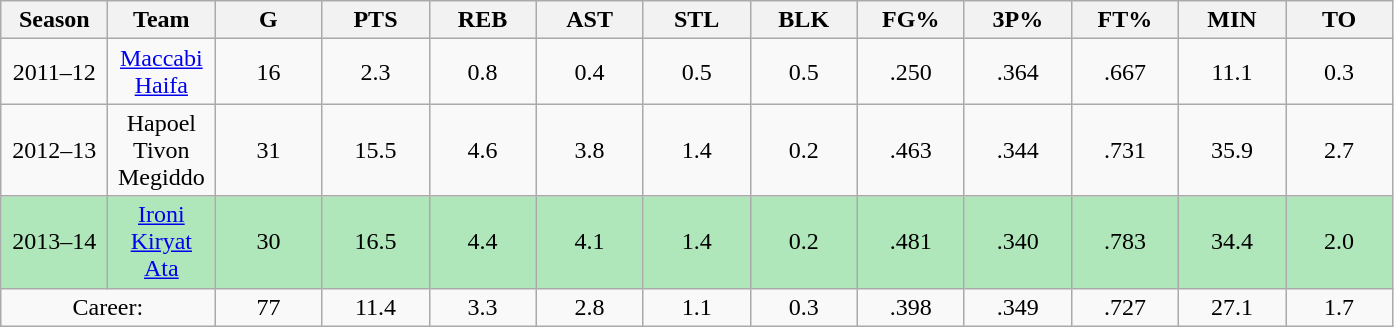<table class="wikitable" style="text-align: center;">
<tr>
<th>Season</th>
<th>Team</th>
<th>G</th>
<th>PTS</th>
<th>REB</th>
<th>AST</th>
<th>STL</th>
<th>BLK</th>
<th>FG%</th>
<th>3P%</th>
<th>FT%</th>
<th>MIN</th>
<th>TO</th>
</tr>
<tr>
<td>2011–12</td>
<td><a href='#'>Maccabi Haifa</a></td>
<td>16</td>
<td>2.3</td>
<td>0.8</td>
<td>0.4</td>
<td>0.5</td>
<td>0.5</td>
<td>.250</td>
<td>.364</td>
<td>.667</td>
<td>11.1</td>
<td>0.3</td>
</tr>
<tr>
<td>2012–13</td>
<td>Hapoel Tivon Megiddo</td>
<td>31</td>
<td>15.5</td>
<td>4.6</td>
<td>3.8</td>
<td>1.4</td>
<td>0.2</td>
<td>.463</td>
<td>.344</td>
<td>.731</td>
<td>35.9</td>
<td>2.7</td>
</tr>
<tr>
<td style="background:#AFE6BA; width:4em;">2013–14</td>
<td style="background:#AFE6BA; width:4em;"><a href='#'>Ironi Kiryat Ata</a></td>
<td style="background:#AFE6BA; width:4em;">30</td>
<td style="background:#AFE6BA; width:4em;">16.5</td>
<td style="background:#AFE6BA; width:4em;">4.4</td>
<td style="background:#AFE6BA; width:4em;">4.1</td>
<td style="background:#AFE6BA; width:4em;">1.4</td>
<td style="background:#AFE6BA; width:4em;">0.2</td>
<td style="background:#AFE6BA; width:4em;">.481</td>
<td style="background:#AFE6BA; width:4em;">.340</td>
<td style="background:#AFE6BA; width:4em;">.783</td>
<td style="background:#AFE6BA; width:4em;">34.4</td>
<td style="background:#AFE6BA; width:4em;">2.0</td>
</tr>
<tr>
<td colspan=2>Career:</td>
<td>77</td>
<td>11.4</td>
<td>3.3</td>
<td>2.8</td>
<td>1.1</td>
<td>0.3</td>
<td>.398</td>
<td>.349</td>
<td>.727</td>
<td>27.1</td>
<td>1.7</td>
</tr>
</table>
